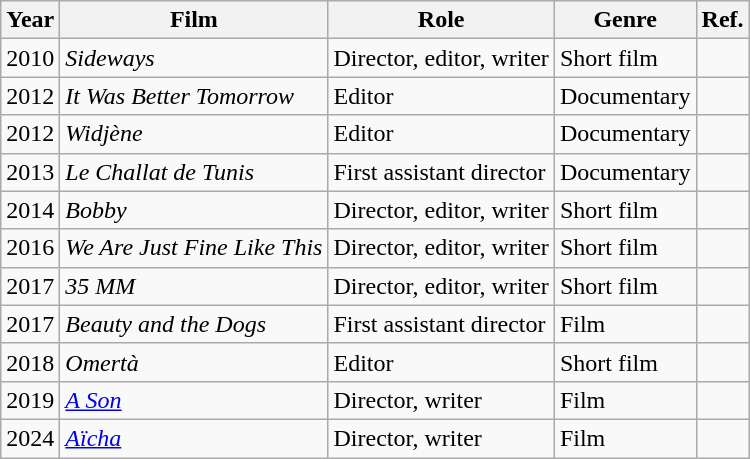<table class="wikitable">
<tr>
<th>Year</th>
<th>Film</th>
<th>Role</th>
<th>Genre</th>
<th>Ref.</th>
</tr>
<tr>
<td>2010</td>
<td><em>Sideways</em></td>
<td>Director, editor, writer</td>
<td>Short film</td>
<td></td>
</tr>
<tr>
<td>2012</td>
<td><em>It Was Better Tomorrow</em></td>
<td>Editor</td>
<td>Documentary</td>
<td></td>
</tr>
<tr>
<td>2012</td>
<td><em>Widjène</em></td>
<td>Editor</td>
<td>Documentary</td>
<td></td>
</tr>
<tr>
<td>2013</td>
<td><em>Le Challat de Tunis</em></td>
<td>First assistant director</td>
<td>Documentary</td>
<td></td>
</tr>
<tr>
<td>2014</td>
<td><em>Bobby</em></td>
<td>Director, editor, writer</td>
<td>Short film</td>
<td></td>
</tr>
<tr>
<td>2016</td>
<td><em>We Are Just Fine Like This</em></td>
<td>Director, editor, writer</td>
<td>Short film</td>
<td></td>
</tr>
<tr>
<td>2017</td>
<td><em>35 MM</em></td>
<td>Director, editor, writer</td>
<td>Short film</td>
<td></td>
</tr>
<tr>
<td>2017</td>
<td><em>Beauty and the Dogs</em></td>
<td>First assistant director</td>
<td>Film</td>
<td></td>
</tr>
<tr>
<td>2018</td>
<td><em>Omertà</em></td>
<td>Editor</td>
<td>Short film</td>
<td></td>
</tr>
<tr>
<td>2019</td>
<td><em><a href='#'>A Son</a></em></td>
<td>Director, writer</td>
<td>Film</td>
<td></td>
</tr>
<tr>
<td>2024</td>
<td><em><a href='#'>Aïcha</a></em></td>
<td>Director, writer</td>
<td>Film</td>
<td></td>
</tr>
</table>
